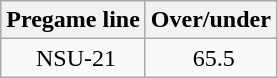<table class="wikitable">
<tr align="center">
<th style=>Pregame line</th>
<th style=>Over/under</th>
</tr>
<tr align="center">
<td> NSU-21</td>
<td> 65.5</td>
</tr>
</table>
